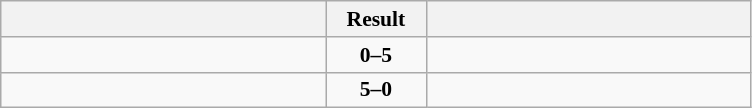<table class="wikitable" style="text-align:center; font-size:90%">
<tr>
<th width=210></th>
<th width=60>Result</th>
<th width=210></th>
</tr>
<tr>
<td align=left></td>
<td><strong>0–5</strong></td>
<td align=left><strong></strong></td>
</tr>
<tr>
<td align=left><strong></strong></td>
<td><strong>5–0</strong></td>
<td align=left></td>
</tr>
</table>
